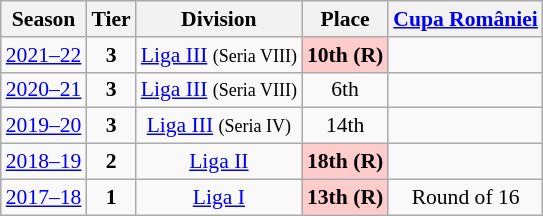<table class="wikitable" style="text-align:center; font-size:90%">
<tr>
<th>Season</th>
<th>Tier</th>
<th>Division</th>
<th>Place</th>
<th><a href='#'>Cupa României</a></th>
</tr>
<tr>
<td><a href='#'>2021–22</a></td>
<td><strong>3</strong></td>
<td><a href='#'>Liga III</a> <small>(Seria VIII)</small></td>
<td align=center bgcolor=#FFCCCC><strong>10th (R)</strong></td>
<td></td>
</tr>
<tr>
<td><a href='#'>2020–21</a></td>
<td><strong>3</strong></td>
<td><a href='#'>Liga III</a> <small>(Seria VIII)</small></td>
<td>6th</td>
<td></td>
</tr>
<tr>
<td><a href='#'>2019–20</a></td>
<td><strong>3</strong></td>
<td><a href='#'>Liga III</a> <small>(Seria IV)</small></td>
<td>14th</td>
<td></td>
</tr>
<tr>
<td><a href='#'>2018–19</a></td>
<td><strong>2</strong></td>
<td><a href='#'>Liga II</a></td>
<td align=center bgcolor=#FFCCCC><strong>18th</strong> <strong>(R)</strong></td>
<td></td>
</tr>
<tr>
<td><a href='#'>2017–18</a></td>
<td><strong>1</strong></td>
<td><a href='#'>Liga I</a></td>
<td align=center bgcolor=#FFCCCC><strong>13th</strong> <strong>(R)</strong></td>
<td>Round of 16</td>
</tr>
</table>
